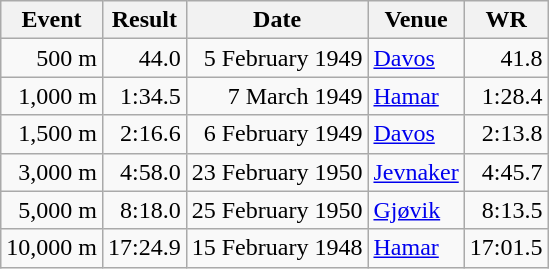<table class="wikitable">
<tr>
<th>Event</th>
<th>Result</th>
<th>Date</th>
<th>Venue</th>
<th>WR</th>
</tr>
<tr align="right">
<td>500 m</td>
<td>44.0</td>
<td>5 February 1949</td>
<td align="left"><a href='#'>Davos</a></td>
<td>41.8</td>
</tr>
<tr align="right">
<td>1,000 m</td>
<td>1:34.5</td>
<td>7 March 1949</td>
<td align="left"><a href='#'>Hamar</a></td>
<td>1:28.4</td>
</tr>
<tr align="right">
<td>1,500 m</td>
<td>2:16.6</td>
<td>6 February 1949</td>
<td align="left"><a href='#'>Davos</a></td>
<td>2:13.8</td>
</tr>
<tr align="right">
<td>3,000 m</td>
<td>4:58.0</td>
<td>23 February 1950</td>
<td align="left"><a href='#'>Jevnaker</a></td>
<td>4:45.7</td>
</tr>
<tr align="right">
<td>5,000 m</td>
<td>8:18.0</td>
<td>25 February 1950</td>
<td align="left"><a href='#'>Gjøvik</a></td>
<td>8:13.5</td>
</tr>
<tr align="right">
<td>10,000 m</td>
<td>17:24.9</td>
<td>15 February 1948</td>
<td align="left"><a href='#'>Hamar</a></td>
<td>17:01.5</td>
</tr>
</table>
